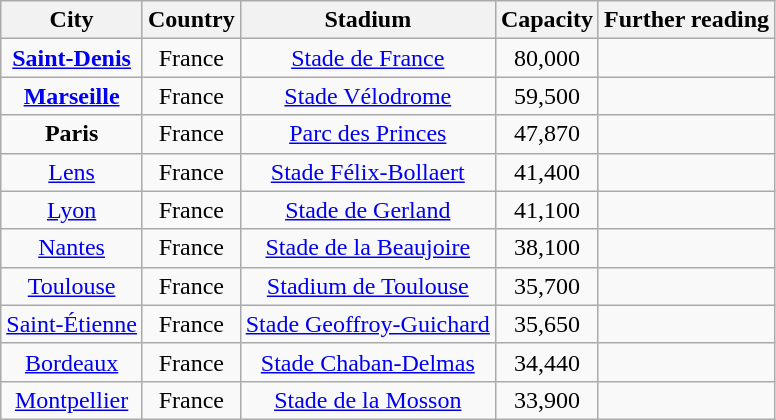<table class="wikitable sortable" style="text-align:center">
<tr>
<th>City</th>
<th>Country</th>
<th>Stadium</th>
<th>Capacity</th>
<th class="unsortable">Further reading</th>
</tr>
<tr>
<td><strong><a href='#'>Saint-Denis</a></strong></td>
<td>France</td>
<td><a href='#'>Stade de France</a></td>
<td>80,000</td>
<td><strong></strong></td>
</tr>
<tr>
<td><strong><a href='#'>Marseille</a></strong></td>
<td>France</td>
<td><a href='#'>Stade Vélodrome</a></td>
<td>59,500</td>
<td><strong></strong></td>
</tr>
<tr>
<td><strong>Paris</strong></td>
<td>France</td>
<td><a href='#'>Parc des Princes</a></td>
<td>47,870</td>
<td><strong></strong></td>
</tr>
<tr>
<td><a href='#'>Lens</a></td>
<td>France</td>
<td><a href='#'>Stade Félix-Bollaert</a></td>
<td>41,400</td>
<td></td>
</tr>
<tr>
<td><a href='#'>Lyon</a></td>
<td>France</td>
<td><a href='#'>Stade de Gerland</a></td>
<td>41,100</td>
<td></td>
</tr>
<tr>
<td><a href='#'>Nantes</a></td>
<td>France</td>
<td><a href='#'>Stade de la Beaujoire</a></td>
<td>38,100</td>
<td></td>
</tr>
<tr>
<td><a href='#'>Toulouse</a></td>
<td>France</td>
<td><a href='#'>Stadium de Toulouse</a></td>
<td>35,700</td>
<td></td>
</tr>
<tr>
<td><a href='#'>Saint-Étienne</a></td>
<td>France</td>
<td><a href='#'>Stade Geoffroy-Guichard</a></td>
<td>35,650</td>
<td></td>
</tr>
<tr>
<td><a href='#'>Bordeaux</a></td>
<td>France</td>
<td><a href='#'>Stade Chaban-Delmas</a></td>
<td>34,440</td>
<td></td>
</tr>
<tr>
<td><a href='#'>Montpellier</a></td>
<td>France</td>
<td><a href='#'>Stade de la Mosson</a></td>
<td>33,900</td>
<td></td>
</tr>
</table>
